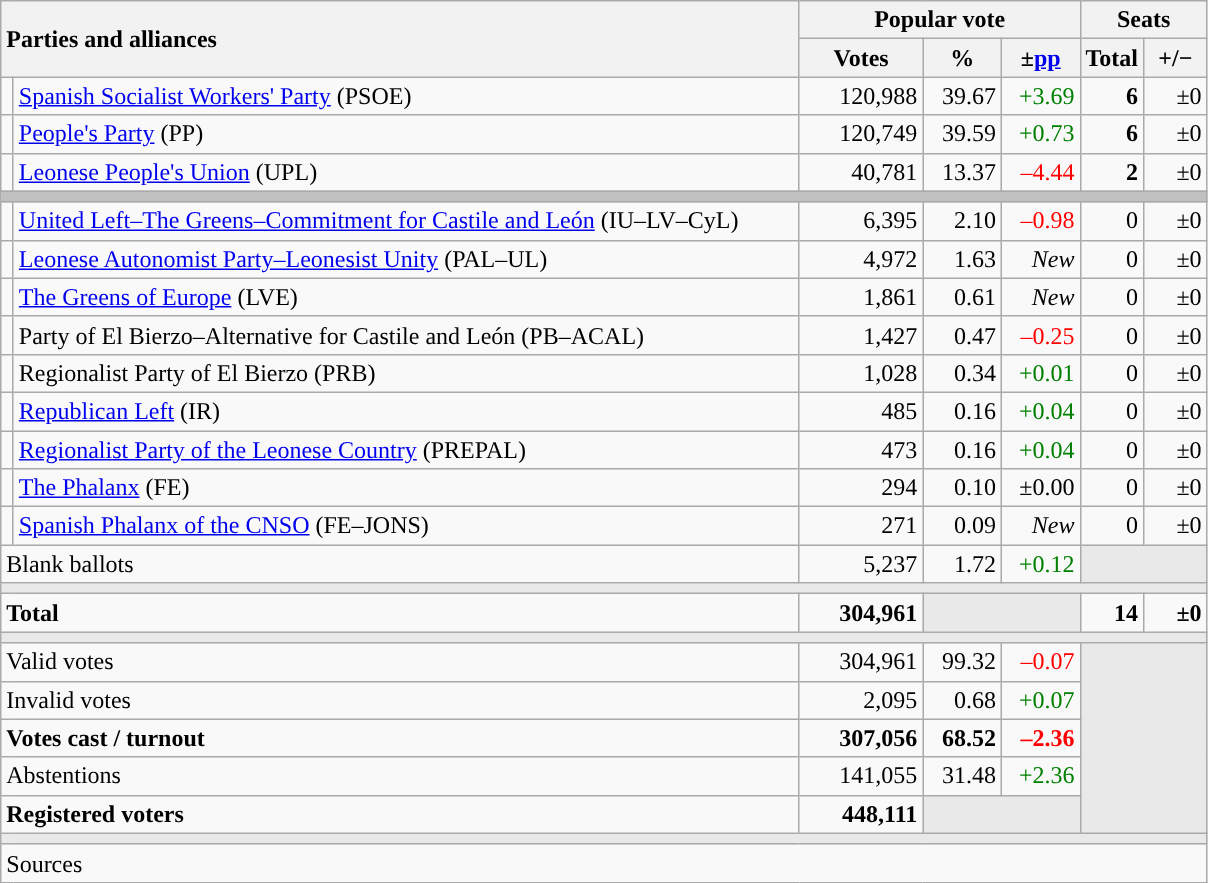<table class="wikitable" style="text-align:right;">
<tr>
<th style="text-align:left;" rowspan="2" colspan="2" width="525">Parties and alliances</th>
<th colspan="3">Popular vote</th>
<th colspan="2">Seats</th>
</tr>
<tr>
<th width="75">Votes</th>
<th width="45">%</th>
<th width="45">±<a href='#'>pp</a></th>
<th width="35">Total</th>
<th width="35">+/−</th>
</tr>
<tr>
<td width="1" style="color:inherit;background:"></td>
<td align="left"><a href='#'>Spanish Socialist Workers' Party</a> (PSOE)</td>
<td>120,988</td>
<td>39.67</td>
<td style="color:green;">+3.69</td>
<td><strong>6</strong></td>
<td>±0</td>
</tr>
<tr>
<td style="color:inherit;background:"></td>
<td align="left"><a href='#'>People's Party</a> (PP)</td>
<td>120,749</td>
<td>39.59</td>
<td style="color:green;">+0.73</td>
<td><strong>6</strong></td>
<td>±0</td>
</tr>
<tr>
<td style="color:inherit;background:"></td>
<td align="left"><a href='#'>Leonese People's Union</a> (UPL)</td>
<td>40,781</td>
<td>13.37</td>
<td style="color:red;">–4.44</td>
<td><strong>2</strong></td>
<td>±0</td>
</tr>
<tr>
<td colspan="7" bgcolor="#C0C0C0"></td>
</tr>
<tr>
<td style="color:inherit;background:"></td>
<td align="left"><a href='#'>United Left–The Greens–Commitment for Castile and León</a> (IU–LV–CyL)</td>
<td>6,395</td>
<td>2.10</td>
<td style="color:red;">–0.98</td>
<td>0</td>
<td>±0</td>
</tr>
<tr>
<td style="color:inherit;background:"></td>
<td align="left"><a href='#'>Leonese Autonomist Party–Leonesist Unity</a> (PAL–UL)</td>
<td>4,972</td>
<td>1.63</td>
<td><em>New</em></td>
<td>0</td>
<td>±0</td>
</tr>
<tr>
<td style="color:inherit;background:"></td>
<td align="left"><a href='#'>The Greens of Europe</a> (LVE)</td>
<td>1,861</td>
<td>0.61</td>
<td><em>New</em></td>
<td>0</td>
<td>±0</td>
</tr>
<tr>
<td style="color:inherit;background:"></td>
<td align="left">Party of El Bierzo–Alternative for Castile and León (PB–ACAL)</td>
<td>1,427</td>
<td>0.47</td>
<td style="color:red;">–0.25</td>
<td>0</td>
<td>±0</td>
</tr>
<tr>
<td style="color:inherit;background:"></td>
<td align="left">Regionalist Party of El Bierzo (PRB)</td>
<td>1,028</td>
<td>0.34</td>
<td style="color:green;">+0.01</td>
<td>0</td>
<td>±0</td>
</tr>
<tr>
<td style="color:inherit;background:"></td>
<td align="left"><a href='#'>Republican Left</a> (IR)</td>
<td>485</td>
<td>0.16</td>
<td style="color:green;">+0.04</td>
<td>0</td>
<td>±0</td>
</tr>
<tr>
<td style="color:inherit;background:"></td>
<td align="left"><a href='#'>Regionalist Party of the Leonese Country</a> (PREPAL)</td>
<td>473</td>
<td>0.16</td>
<td style="color:green;">+0.04</td>
<td>0</td>
<td>±0</td>
</tr>
<tr>
<td style="color:inherit;background:"></td>
<td align="left"><a href='#'>The Phalanx</a> (FE)</td>
<td>294</td>
<td>0.10</td>
<td>±0.00</td>
<td>0</td>
<td>±0</td>
</tr>
<tr>
<td style="color:inherit;background:"></td>
<td align="left"><a href='#'>Spanish Phalanx of the CNSO</a> (FE–JONS)</td>
<td>271</td>
<td>0.09</td>
<td><em>New</em></td>
<td>0</td>
<td>±0</td>
</tr>
<tr>
<td align="left" colspan="2">Blank ballots</td>
<td>5,237</td>
<td>1.72</td>
<td style="color:green;">+0.12</td>
<td bgcolor="#E9E9E9" colspan="2"></td>
</tr>
<tr>
<td colspan="7" bgcolor="#E9E9E9"></td>
</tr>
<tr style="font-weight:bold;">
<td align="left" colspan="2">Total</td>
<td>304,961</td>
<td bgcolor="#E9E9E9" colspan="2"></td>
<td>14</td>
<td>±0</td>
</tr>
<tr>
<td colspan="7" bgcolor="#E9E9E9"></td>
</tr>
<tr>
<td align="left" colspan="2">Valid votes</td>
<td>304,961</td>
<td>99.32</td>
<td style="color:red;">–0.07</td>
<td bgcolor="#E9E9E9" colspan="2" rowspan="5"></td>
</tr>
<tr>
<td align="left" colspan="2">Invalid votes</td>
<td>2,095</td>
<td>0.68</td>
<td style="color:green;">+0.07</td>
</tr>
<tr style="font-weight:bold;">
<td align="left" colspan="2">Votes cast / turnout</td>
<td>307,056</td>
<td>68.52</td>
<td style="color:red;">–2.36</td>
</tr>
<tr>
<td align="left" colspan="2">Abstentions</td>
<td>141,055</td>
<td>31.48</td>
<td style="color:green;">+2.36</td>
</tr>
<tr style="font-weight:bold;">
<td align="left" colspan="2">Registered voters</td>
<td>448,111</td>
<td bgcolor="#E9E9E9" colspan="2"></td>
</tr>
<tr>
<td colspan="7" bgcolor="#E9E9E9"></td>
</tr>
<tr>
<td align="left" colspan="7">Sources</td>
</tr>
</table>
